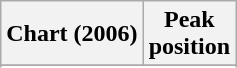<table class="wikitable sortable plainrowheaders" style="text-align:center">
<tr>
<th scope="col">Chart (2006)</th>
<th scope="col">Peak<br> position</th>
</tr>
<tr>
</tr>
<tr>
</tr>
</table>
